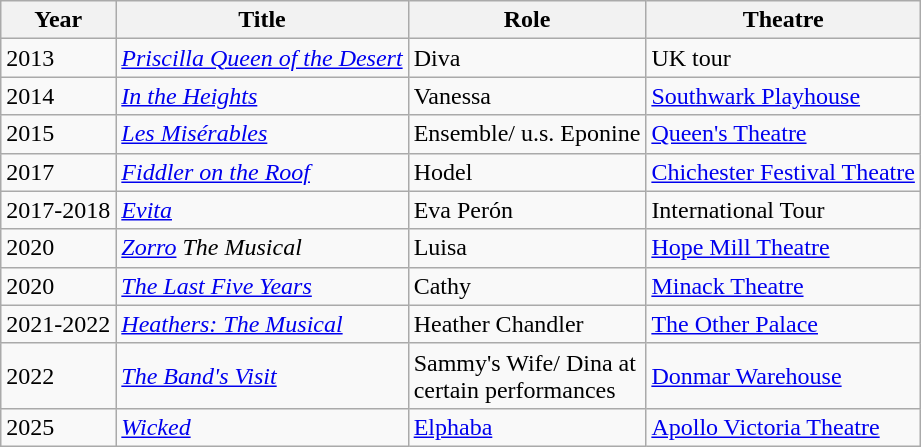<table class="wikitable">
<tr>
<th>Year</th>
<th>Title</th>
<th>Role</th>
<th>Theatre</th>
</tr>
<tr>
<td>2013</td>
<td><a href='#'><em>Priscilla Queen of the Desert</em></a></td>
<td>Diva</td>
<td>UK tour</td>
</tr>
<tr>
<td>2014</td>
<td><em><a href='#'>In the Heights</a></em></td>
<td>Vanessa</td>
<td><a href='#'>Southwark Playhouse</a></td>
</tr>
<tr>
<td>2015</td>
<td><em><a href='#'>Les Misérables</a></em></td>
<td>Ensemble/ u.s. Eponine</td>
<td><a href='#'>Queen's Theatre</a></td>
</tr>
<tr>
<td>2017</td>
<td><em><a href='#'>Fiddler on the Roof</a></em></td>
<td>Hodel</td>
<td><a href='#'>Chichester Festival Theatre</a></td>
</tr>
<tr>
<td>2017-2018</td>
<td><em><a href='#'>Evita</a></em></td>
<td>Eva Perón</td>
<td>International Tour</td>
</tr>
<tr>
<td>2020</td>
<td><em><a href='#'>Zorro</a> The Musical</em></td>
<td>Luisa</td>
<td><a href='#'>Hope Mill Theatre</a></td>
</tr>
<tr>
<td>2020</td>
<td><em><a href='#'>The Last Five Years</a></em></td>
<td>Cathy</td>
<td><a href='#'>Minack Theatre</a></td>
</tr>
<tr>
<td>2021-2022</td>
<td><em><a href='#'>Heathers: The Musical</a></em></td>
<td>Heather Chandler</td>
<td><a href='#'>The Other Palace</a></td>
</tr>
<tr>
<td>2022</td>
<td><em><a href='#'>The Band's Visit</a></em></td>
<td>Sammy's Wife/ Dina at<br>certain performances</td>
<td><a href='#'>Donmar Warehouse</a></td>
</tr>
<tr>
<td>2025</td>
<td><em><a href='#'>Wicked</a></em></td>
<td><a href='#'>Elphaba</a></td>
<td><a href='#'>Apollo Victoria Theatre</a></td>
</tr>
</table>
